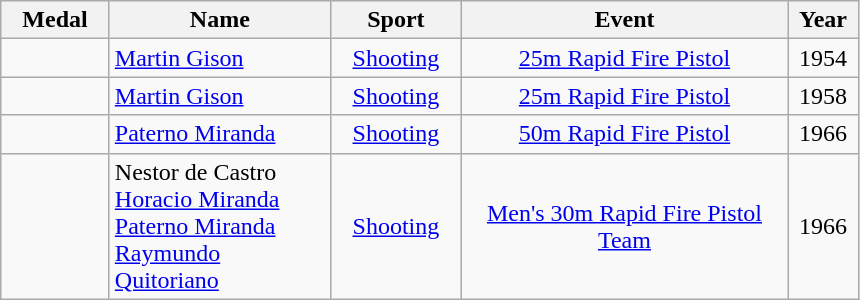<table class="wikitable"  style="font-size:100%;  text-align:center;">
<tr>
<th width="65">Medal</th>
<th width="140">Name</th>
<th width="80">Sport</th>
<th width="210">Event</th>
<th width="40">Year</th>
</tr>
<tr>
<td></td>
<td align=left><a href='#'>Martin Gison</a></td>
<td><a href='#'>Shooting</a></td>
<td><a href='#'>25m Rapid Fire Pistol</a></td>
<td>1954</td>
</tr>
<tr>
<td></td>
<td align=left><a href='#'>Martin Gison</a></td>
<td><a href='#'>Shooting</a></td>
<td><a href='#'>25m Rapid Fire Pistol</a></td>
<td>1958</td>
</tr>
<tr>
<td></td>
<td align=left><a href='#'>Paterno Miranda</a></td>
<td><a href='#'>Shooting</a></td>
<td><a href='#'>50m Rapid Fire Pistol</a></td>
<td>1966</td>
</tr>
<tr>
<td></td>
<td align=left>Nestor de Castro<br><a href='#'>Horacio Miranda</a><br><a href='#'>Paterno Miranda</a><br><a href='#'>Raymundo Quitoriano</a></td>
<td><a href='#'>Shooting</a></td>
<td><a href='#'>Men's 30m Rapid Fire Pistol Team</a></td>
<td>1966</td>
</tr>
</table>
